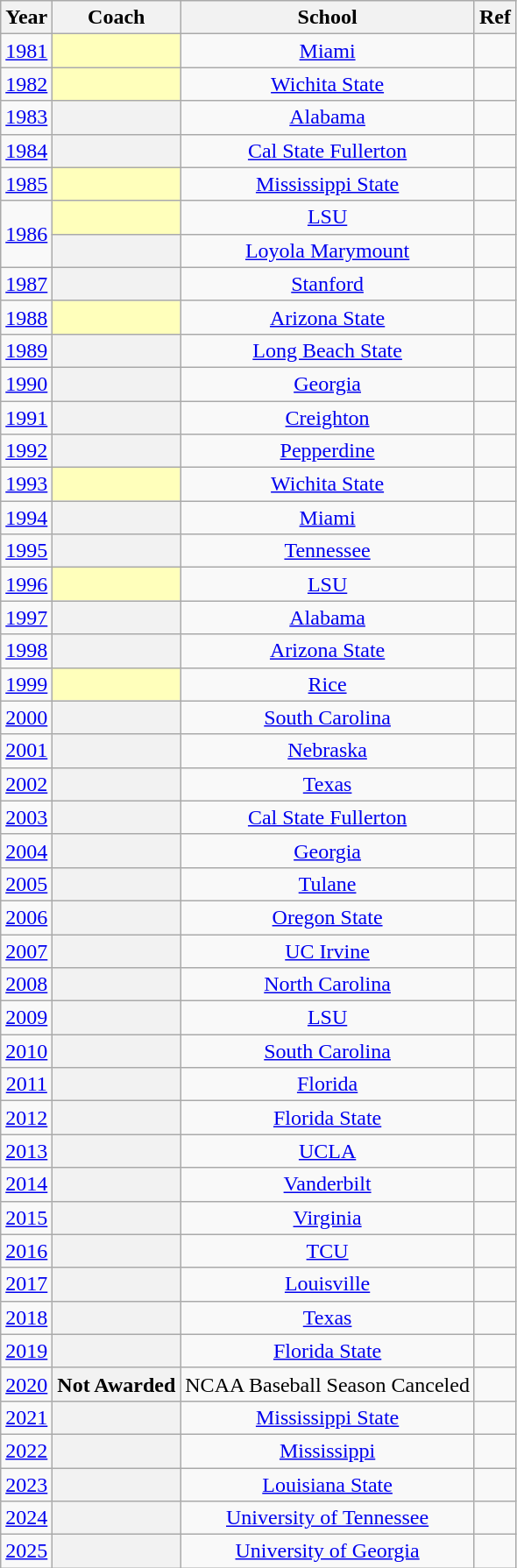<table class="wikitable sortable plainrowheaders" style="text-align:center;">
<tr>
<th scope="col">Year</th>
<th scope="col">Coach</th>
<th scope="col">School</th>
<th scope="col" class="unsortable">Ref</th>
</tr>
<tr>
<td><a href='#'>1981</a></td>
<th scope="row" style="text-align:center; background-color: #ffffbb"></th>
<td><a href='#'>Miami</a></td>
<td></td>
</tr>
<tr>
<td><a href='#'>1982</a></td>
<th scope="row" style="text-align:center; background-color: #ffffbb"></th>
<td><a href='#'>Wichita State</a></td>
<td></td>
</tr>
<tr>
<td><a href='#'>1983</a></td>
<th scope="row" style="text-align:center"></th>
<td><a href='#'>Alabama</a></td>
<td></td>
</tr>
<tr>
<td><a href='#'>1984</a></td>
<th scope="row" style="text-align:center"></th>
<td><a href='#'>Cal State Fullerton</a></td>
<td></td>
</tr>
<tr>
<td><a href='#'>1985</a></td>
<th scope="row" style="text-align:center; background-color: #ffffbb"></th>
<td><a href='#'>Mississippi State</a></td>
<td></td>
</tr>
<tr>
<td rowspan="2"><a href='#'>1986</a></td>
<th scope="row" style="text-align:center; background-color: #ffffbb"></th>
<td><a href='#'>LSU</a></td>
<td></td>
</tr>
<tr>
<th scope="row" style="text-align:center"></th>
<td><a href='#'>Loyola Marymount</a></td>
<td></td>
</tr>
<tr>
<td><a href='#'>1987</a></td>
<th scope="row" style="text-align:center"></th>
<td><a href='#'>Stanford</a></td>
<td></td>
</tr>
<tr>
<td><a href='#'>1988</a></td>
<th scope="row" style="text-align:center; background-color: #ffffbb"></th>
<td><a href='#'>Arizona State</a></td>
<td></td>
</tr>
<tr>
<td><a href='#'>1989</a></td>
<th scope="row" style="text-align:center"> </th>
<td><a href='#'>Long Beach State</a></td>
<td></td>
</tr>
<tr>
<td><a href='#'>1990</a></td>
<th scope="row" style="text-align:center"></th>
<td><a href='#'>Georgia</a></td>
<td></td>
</tr>
<tr>
<td><a href='#'>1991</a></td>
<th scope="row" style="text-align:center"></th>
<td><a href='#'>Creighton</a></td>
<td></td>
</tr>
<tr>
<td><a href='#'>1992</a></td>
<th scope="row" style="text-align:center"></th>
<td><a href='#'>Pepperdine</a></td>
<td></td>
</tr>
<tr>
<td><a href='#'>1993</a></td>
<th scope="row" style="text-align:center; background-color: #ffffbb"> </th>
<td><a href='#'>Wichita State</a></td>
<td></td>
</tr>
<tr>
<td><a href='#'>1994</a></td>
<th scope="row" style="text-align:center"></th>
<td><a href='#'>Miami</a></td>
<td></td>
</tr>
<tr>
<td><a href='#'>1995</a></td>
<th scope="row" style="text-align:center"></th>
<td><a href='#'>Tennessee</a></td>
<td></td>
</tr>
<tr>
<td><a href='#'>1996</a></td>
<th scope="row" style="text-align:center; background-color: #ffffbb"> </th>
<td><a href='#'>LSU</a></td>
<td></td>
</tr>
<tr>
<td><a href='#'>1997</a></td>
<th scope="row" style="text-align:center"></th>
<td><a href='#'>Alabama</a></td>
<td></td>
</tr>
<tr>
<td><a href='#'>1998</a></td>
<th scope="row" style="text-align:center"></th>
<td><a href='#'>Arizona State</a></td>
<td></td>
</tr>
<tr>
<td><a href='#'>1999</a></td>
<th scope="row" style="text-align:center; background-color: #ffffbb"></th>
<td><a href='#'>Rice</a></td>
<td></td>
</tr>
<tr>
<td><a href='#'>2000</a></td>
<th scope="row" style="text-align:center"></th>
<td><a href='#'>South Carolina</a></td>
<td></td>
</tr>
<tr>
<td><a href='#'>2001</a></td>
<th scope="row" style="text-align:center"></th>
<td><a href='#'>Nebraska</a></td>
<td></td>
</tr>
<tr>
<td><a href='#'>2002</a></td>
<th scope="row" style="text-align:center"> </th>
<td><a href='#'>Texas</a></td>
<td></td>
</tr>
<tr>
<td><a href='#'>2003</a></td>
<th scope="row" style="text-align:center"></th>
<td><a href='#'>Cal State Fullerton</a></td>
<td></td>
</tr>
<tr>
<td><a href='#'>2004</a></td>
<th scope="row" style="text-align:center"></th>
<td><a href='#'>Georgia</a></td>
<td></td>
</tr>
<tr>
<td><a href='#'>2005</a></td>
<th scope="row" style="text-align:center"></th>
<td><a href='#'>Tulane</a></td>
<td></td>
</tr>
<tr>
<td><a href='#'>2006</a></td>
<th scope="row" style="text-align:center"></th>
<td><a href='#'>Oregon State</a></td>
<td></td>
</tr>
<tr>
<td><a href='#'>2007</a></td>
<th scope="row" style="text-align:center"></th>
<td><a href='#'>UC Irvine</a></td>
<td></td>
</tr>
<tr>
<td><a href='#'>2008</a></td>
<th scope="row" style="text-align:center"></th>
<td><a href='#'>North Carolina</a></td>
<td></td>
</tr>
<tr>
<td><a href='#'>2009</a></td>
<th scope="row" style="text-align:center"></th>
<td><a href='#'>LSU</a></td>
<td></td>
</tr>
<tr>
<td><a href='#'>2010</a></td>
<th scope="row" style="text-align:center"> </th>
<td><a href='#'>South Carolina</a></td>
<td></td>
</tr>
<tr>
<td><a href='#'>2011</a></td>
<th scope="row" style="text-align:center"></th>
<td><a href='#'>Florida</a></td>
<td></td>
</tr>
<tr>
<td><a href='#'>2012</a></td>
<th scope="row" style="text-align:center"></th>
<td><a href='#'>Florida State</a></td>
<td></td>
</tr>
<tr>
<td><a href='#'>2013</a></td>
<th scope="row" style="text-align:center"></th>
<td><a href='#'>UCLA</a></td>
<td></td>
</tr>
<tr>
<td><a href='#'>2014</a></td>
<th scope="row" style="text-align:center"></th>
<td><a href='#'>Vanderbilt</a></td>
<td></td>
</tr>
<tr>
<td><a href='#'>2015</a></td>
<th scope="row" style="text-align:center"></th>
<td><a href='#'>Virginia</a></td>
<td></td>
</tr>
<tr>
<td><a href='#'>2016</a></td>
<th scope="row" style="text-align:center"></th>
<td><a href='#'>TCU</a></td>
<td></td>
</tr>
<tr>
<td><a href='#'>2017</a></td>
<th scope="row" style="text-align:center"></th>
<td><a href='#'>Louisville</a></td>
<td></td>
</tr>
<tr>
<td><a href='#'>2018</a></td>
<th scope="row" style="text-align:center"></th>
<td><a href='#'>Texas</a></td>
<td></td>
</tr>
<tr>
<td><a href='#'>2019</a></td>
<th scope="row" style="text-align:center"></th>
<td><a href='#'>Florida State</a></td>
<td></td>
</tr>
<tr>
<td><a href='#'>2020</a></td>
<th scope="row" style="text-align:center">Not Awarded</th>
<td>NCAA Baseball Season Canceled</td>
<td></td>
</tr>
<tr>
<td><a href='#'>2021</a></td>
<th scope="row" style="text-align:center"></th>
<td><a href='#'>Mississippi State</a></td>
<td></td>
</tr>
<tr>
<td><a href='#'>2022</a></td>
<th scope="row" style="text-align:center"></th>
<td><a href='#'>Mississippi</a></td>
<td></td>
</tr>
<tr>
<td><a href='#'>2023</a></td>
<th scope="row" style="text-align:center"></th>
<td><a href='#'>Louisiana State</a></td>
<td></td>
</tr>
<tr>
<td><a href='#'>2024</a></td>
<th scope="row" style="text-align:center"></th>
<td><a href='#'>University of Tennessee</a></td>
<td></td>
</tr>
<tr>
<td><a href='#'>2025</a></td>
<th scope="row" style="text-align:center"></th>
<td><a href='#'>University of Georgia</a></td>
</tr>
</table>
